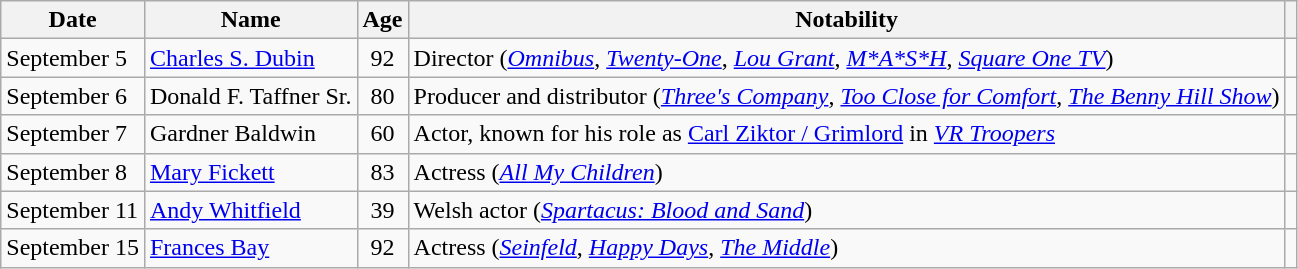<table class="wikitable sortable">
<tr ">
<th>Date</th>
<th>Name</th>
<th>Age</th>
<th>Notability</th>
<th class="unsortable"></th>
</tr>
<tr>
<td>September 5</td>
<td><a href='#'>Charles S. Dubin</a></td>
<td style="text-align:center;">92</td>
<td>Director (<em><a href='#'>Omnibus</a></em>, <em><a href='#'>Twenty-One</a></em>, <em><a href='#'>Lou Grant</a></em>, <em><a href='#'>M*A*S*H</a></em>, <em><a href='#'>Square One TV</a></em>)</td>
<td></td>
</tr>
<tr>
<td>September 6</td>
<td>Donald F. Taffner Sr.</td>
<td style="text-align:center;">80</td>
<td>Producer and distributor (<em><a href='#'>Three's Company</a></em>, <em><a href='#'>Too Close for Comfort</a></em>, <em><a href='#'>The Benny Hill Show</a></em>)</td>
<td></td>
</tr>
<tr>
<td>September 7</td>
<td>Gardner Baldwin</td>
<td style="text-align:center;">60</td>
<td>Actor, known for his role as <a href='#'>Carl Ziktor / Grimlord</a> in <em><a href='#'>VR Troopers</a></em></td>
<td></td>
</tr>
<tr>
<td>September 8</td>
<td><a href='#'>Mary Fickett</a></td>
<td style="text-align:center;">83</td>
<td>Actress (<em><a href='#'>All My Children</a></em>)</td>
<td></td>
</tr>
<tr>
<td>September 11</td>
<td><a href='#'>Andy Whitfield</a></td>
<td style="text-align:center;">39</td>
<td>Welsh actor (<em><a href='#'>Spartacus: Blood and Sand</a></em>)</td>
<td></td>
</tr>
<tr>
<td>September 15</td>
<td><a href='#'>Frances Bay</a></td>
<td style="text-align:center;">92</td>
<td>Actress (<em><a href='#'>Seinfeld</a></em>, <em><a href='#'>Happy Days</a></em>, <em><a href='#'>The Middle</a></em>)</td>
<td></td>
</tr>
</table>
